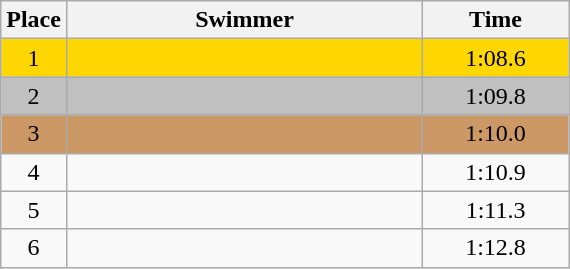<table class=wikitable style="text-align:center">
<tr>
<th>Place</th>
<th width=230>Swimmer</th>
<th width=90>Time</th>
</tr>
<tr bgcolor=gold>
<td>1</td>
<td align=left></td>
<td>1:08.6</td>
</tr>
<tr bgcolor=silver>
<td>2</td>
<td align=left></td>
<td>1:09.8</td>
</tr>
<tr bgcolor=cc9966>
<td>3</td>
<td align=left></td>
<td>1:10.0</td>
</tr>
<tr>
<td>4</td>
<td align=left></td>
<td>1:10.9</td>
</tr>
<tr>
<td>5</td>
<td align=left></td>
<td>1:11.3</td>
</tr>
<tr>
<td>6</td>
<td align=left></td>
<td>1:12.8</td>
</tr>
</table>
